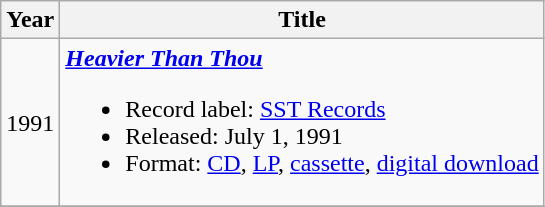<table class="wikitable">
<tr>
<th>Year</th>
<th>Title</th>
</tr>
<tr>
<td>1991</td>
<td><strong><em><a href='#'>Heavier Than Thou</a></em></strong><br><ul><li>Record label: <a href='#'>SST Records</a></li><li>Released: July 1, 1991</li><li>Format: <a href='#'>CD</a>, <a href='#'>LP</a>, <a href='#'>cassette</a>, <a href='#'>digital download</a></li></ul></td>
</tr>
<tr>
</tr>
</table>
